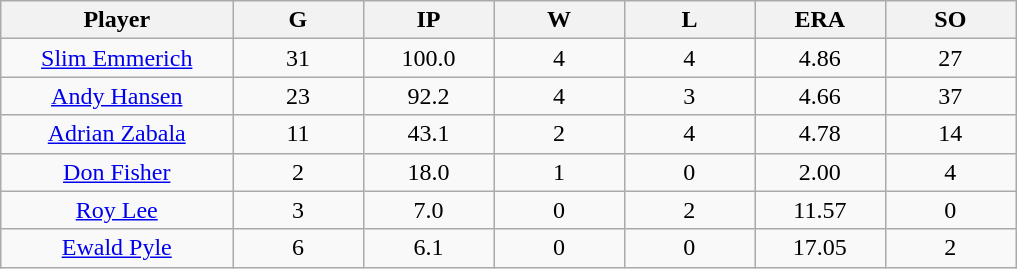<table class="wikitable sortable">
<tr>
<th bgcolor="#DDDDFF" width="16%">Player</th>
<th bgcolor="#DDDDFF" width="9%">G</th>
<th bgcolor="#DDDDFF" width="9%">IP</th>
<th bgcolor="#DDDDFF" width="9%">W</th>
<th bgcolor="#DDDDFF" width="9%">L</th>
<th bgcolor="#DDDDFF" width="9%">ERA</th>
<th bgcolor="#DDDDFF" width="9%">SO</th>
</tr>
<tr align="center">
<td><a href='#'>Slim Emmerich</a></td>
<td>31</td>
<td>100.0</td>
<td>4</td>
<td>4</td>
<td>4.86</td>
<td>27</td>
</tr>
<tr align="center">
<td><a href='#'>Andy Hansen</a></td>
<td>23</td>
<td>92.2</td>
<td>4</td>
<td>3</td>
<td>4.66</td>
<td>37</td>
</tr>
<tr align="center">
<td><a href='#'>Adrian Zabala</a></td>
<td>11</td>
<td>43.1</td>
<td>2</td>
<td>4</td>
<td>4.78</td>
<td>14</td>
</tr>
<tr align="center">
<td><a href='#'>Don Fisher</a></td>
<td>2</td>
<td>18.0</td>
<td>1</td>
<td>0</td>
<td>2.00</td>
<td>4</td>
</tr>
<tr align="center">
<td><a href='#'>Roy Lee</a></td>
<td>3</td>
<td>7.0</td>
<td>0</td>
<td>2</td>
<td>11.57</td>
<td>0</td>
</tr>
<tr align="center">
<td><a href='#'>Ewald Pyle</a></td>
<td>6</td>
<td>6.1</td>
<td>0</td>
<td>0</td>
<td>17.05</td>
<td>2</td>
</tr>
</table>
